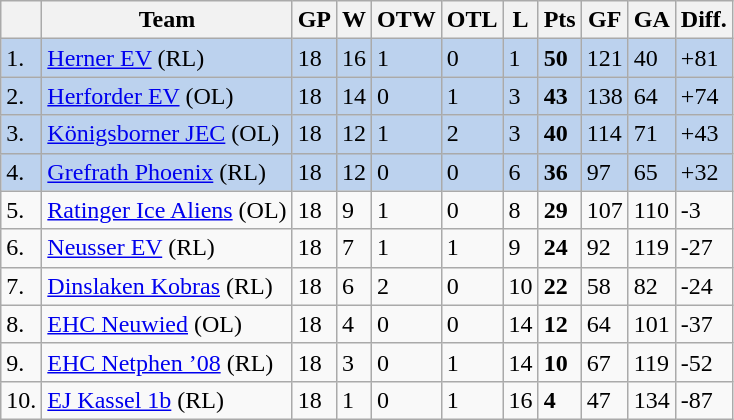<table class="wikitable sortable">
<tr class="hintergrundfarbe5">
<th></th>
<th>Team</th>
<th>GP</th>
<th>W</th>
<th>OTW</th>
<th>OTL</th>
<th>L</th>
<th>Pts</th>
<th>GF</th>
<th>GA</th>
<th>Diff.</th>
</tr>
<tr style="background-color:#BCD2EE">
<td>1.</td>
<td style="text-align:left"><a href='#'>Herner EV</a> (RL)</td>
<td>18</td>
<td>16</td>
<td>1</td>
<td>0</td>
<td>1</td>
<td><strong>50</strong></td>
<td>121</td>
<td>40</td>
<td>+81</td>
</tr>
<tr style="background-color:#BCD2EE">
<td>2.</td>
<td style="text-align:left"><a href='#'>Herforder EV</a> (OL)</td>
<td>18</td>
<td>14</td>
<td>0</td>
<td>1</td>
<td>3</td>
<td><strong>43</strong></td>
<td>138</td>
<td>64</td>
<td>+74</td>
</tr>
<tr style="background-color:#BCD2EE">
<td>3.</td>
<td style="text-align:left"><a href='#'>Königsborner JEC</a> (OL)</td>
<td>18</td>
<td>12</td>
<td>1</td>
<td>2</td>
<td>3</td>
<td><strong>40</strong></td>
<td>114</td>
<td>71</td>
<td>+43</td>
</tr>
<tr style="background-color:#BCD2EE">
<td>4.</td>
<td style="text-align:left"><a href='#'>Grefrath Phoenix</a> (RL)</td>
<td>18</td>
<td>12</td>
<td>0</td>
<td>0</td>
<td>6</td>
<td><strong>36</strong></td>
<td>97</td>
<td>65</td>
<td>+32</td>
</tr>
<tr>
<td>5.</td>
<td style="text-align:left"><a href='#'>Ratinger Ice Aliens</a> (OL)</td>
<td>18</td>
<td>9</td>
<td>1</td>
<td>0</td>
<td>8</td>
<td><strong>29</strong></td>
<td>107</td>
<td>110</td>
<td>-3</td>
</tr>
<tr>
<td>6.</td>
<td style="text-align:left"><a href='#'>Neusser EV</a> (RL)</td>
<td>18</td>
<td>7</td>
<td>1</td>
<td>1</td>
<td>9</td>
<td><strong>24</strong></td>
<td>92</td>
<td>119</td>
<td>-27</td>
</tr>
<tr>
<td>7.</td>
<td style="text-align:left"><a href='#'>Dinslaken Kobras</a> (RL)</td>
<td>18</td>
<td>6</td>
<td>2</td>
<td>0</td>
<td>10</td>
<td><strong>22</strong></td>
<td>58</td>
<td>82</td>
<td>-24</td>
</tr>
<tr>
<td>8.</td>
<td style="text-align:left"><a href='#'>EHC Neuwied</a> (OL)</td>
<td>18</td>
<td>4</td>
<td>0</td>
<td>0</td>
<td>14</td>
<td><strong>12</strong></td>
<td>64</td>
<td>101</td>
<td>-37</td>
</tr>
<tr>
<td>9.</td>
<td style="text-align:left"><a href='#'>EHC Netphen ’08</a> (RL)</td>
<td>18</td>
<td>3</td>
<td>0</td>
<td>1</td>
<td>14</td>
<td><strong>10</strong></td>
<td>67</td>
<td>119</td>
<td>-52</td>
</tr>
<tr>
<td>10.</td>
<td style="text-align:left"><a href='#'>EJ Kassel 1b</a> (RL)</td>
<td>18</td>
<td>1</td>
<td>0</td>
<td>1</td>
<td>16</td>
<td><strong>4</strong></td>
<td>47</td>
<td>134</td>
<td>-87</td>
</tr>
</table>
